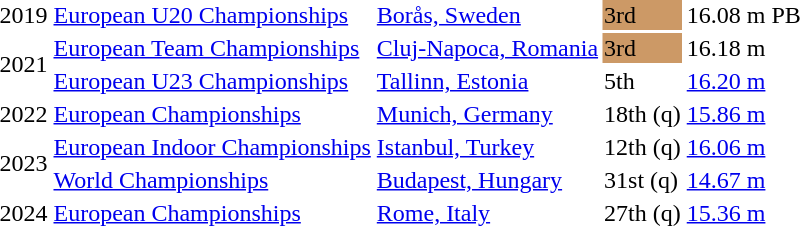<table>
<tr>
<td>2019</td>
<td><a href='#'>European U20 Championships</a></td>
<td><a href='#'>Borås, Sweden</a></td>
<td bgcolor=CC9966>3rd</td>
<td>16.08 m PB </td>
</tr>
<tr>
<td rowspan=2>2021</td>
<td><a href='#'>European Team Championships</a></td>
<td><a href='#'>Cluj-Napoca, Romania</a></td>
<td bgcolor=CC9966>3rd</td>
<td>16.18 m</td>
</tr>
<tr>
<td><a href='#'>European U23 Championships</a></td>
<td><a href='#'>Tallinn, Estonia</a></td>
<td>5th</td>
<td><a href='#'>16.20 m</a></td>
</tr>
<tr>
<td>2022</td>
<td><a href='#'>European Championships</a></td>
<td><a href='#'>Munich, Germany</a></td>
<td>18th (q)</td>
<td><a href='#'>15.86 m</a></td>
</tr>
<tr>
<td rowspan=2>2023</td>
<td><a href='#'>European Indoor Championships</a></td>
<td><a href='#'>Istanbul, Turkey</a></td>
<td>12th (q)</td>
<td><a href='#'>16.06 m</a></td>
</tr>
<tr>
<td><a href='#'>World Championships</a></td>
<td><a href='#'>Budapest, Hungary</a></td>
<td>31st (q)</td>
<td><a href='#'>14.67 m</a></td>
</tr>
<tr>
<td>2024</td>
<td><a href='#'>European Championships</a></td>
<td><a href='#'>Rome, Italy</a></td>
<td>27th (q)</td>
<td><a href='#'>15.36 m</a></td>
</tr>
</table>
